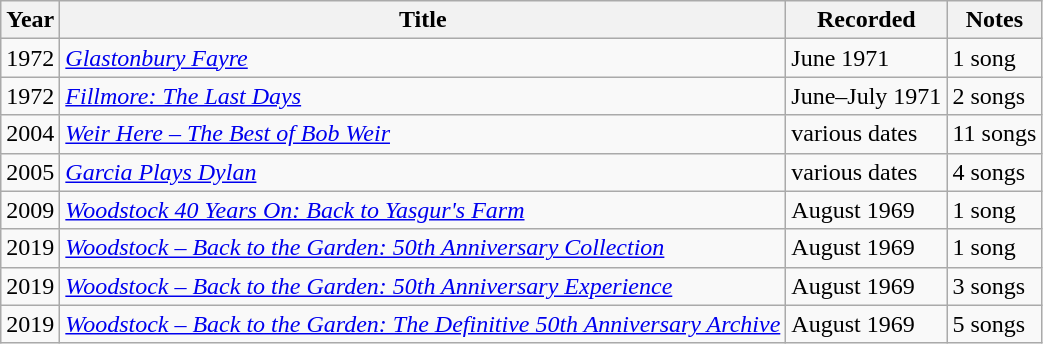<table class="wikitable">
<tr>
<th scope="col">Year</th>
<th scope="col">Title</th>
<th scope="col">Recorded</th>
<th scope="col">Notes</th>
</tr>
<tr>
<td>1972</td>
<td><em><a href='#'>Glastonbury Fayre</a></em></td>
<td>June 1971</td>
<td>1 song</td>
</tr>
<tr>
<td>1972</td>
<td><em><a href='#'>Fillmore: The Last Days</a></em></td>
<td>June–July 1971</td>
<td>2 songs</td>
</tr>
<tr>
<td>2004</td>
<td><em><a href='#'>Weir Here – The Best of Bob Weir</a></em></td>
<td>various dates</td>
<td>11 songs</td>
</tr>
<tr>
<td>2005</td>
<td><em><a href='#'>Garcia Plays Dylan</a></em></td>
<td>various dates</td>
<td>4 songs</td>
</tr>
<tr>
<td>2009</td>
<td><em><a href='#'>Woodstock 40 Years On: Back to Yasgur's Farm</a></em></td>
<td>August 1969</td>
<td>1 song</td>
</tr>
<tr>
<td>2019</td>
<td><em><a href='#'>Woodstock – Back to the Garden: 50th Anniversary Collection</a></em></td>
<td>August 1969</td>
<td>1 song</td>
</tr>
<tr>
<td>2019</td>
<td><em><a href='#'>Woodstock – Back to the Garden: 50th Anniversary Experience</a></em></td>
<td>August 1969</td>
<td>3 songs</td>
</tr>
<tr>
<td>2019</td>
<td><em><a href='#'>Woodstock – Back to the Garden: The Definitive 50th Anniversary Archive</a></em></td>
<td>August 1969</td>
<td>5 songs</td>
</tr>
</table>
